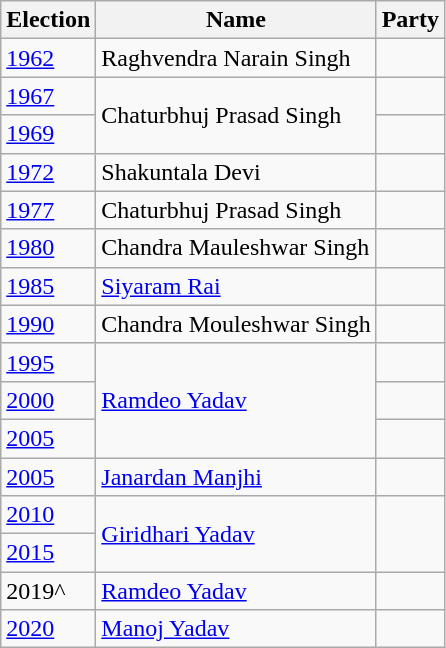<table class="wikitable sortable">
<tr>
<th>Election</th>
<th>Name</th>
<th colspan="2">Party</th>
</tr>
<tr>
<td><a href='#'>1962</a></td>
<td>Raghvendra Narain Singh</td>
<td></td>
</tr>
<tr>
<td><a href='#'>1967</a></td>
<td rowspan="2">Chaturbhuj Prasad Singh</td>
<td></td>
</tr>
<tr>
<td><a href='#'>1969</a></td>
</tr>
<tr>
<td><a href='#'>1972</a></td>
<td>Shakuntala Devi</td>
<td></td>
</tr>
<tr>
<td><a href='#'>1977</a></td>
<td>Chaturbhuj Prasad Singh</td>
<td></td>
</tr>
<tr>
<td><a href='#'>1980</a></td>
<td>Chandra Mauleshwar Singh</td>
<td></td>
</tr>
<tr>
<td><a href='#'>1985</a></td>
<td><a href='#'>Siyaram Rai</a></td>
<td></td>
</tr>
<tr>
<td><a href='#'>1990</a></td>
<td>Chandra Mouleshwar Singh</td>
</tr>
<tr>
<td><a href='#'>1995</a></td>
<td rowspan="3"><a href='#'>Ramdeo Yadav</a></td>
<td></td>
</tr>
<tr>
<td><a href='#'>2000</a></td>
<td></td>
</tr>
<tr>
<td><a href='#'>2005</a></td>
</tr>
<tr>
<td><a href='#'>2005</a></td>
<td><a href='#'>Janardan Manjhi</a></td>
<td></td>
</tr>
<tr>
<td><a href='#'>2010</a></td>
<td rowspan="2"><a href='#'>Giridhari Yadav</a></td>
</tr>
<tr>
<td><a href='#'>2015</a></td>
</tr>
<tr>
<td>2019^</td>
<td><a href='#'>Ramdeo Yadav</a></td>
<td></td>
</tr>
<tr>
<td><a href='#'>2020</a></td>
<td><a href='#'>Manoj Yadav</a></td>
<td></td>
</tr>
</table>
